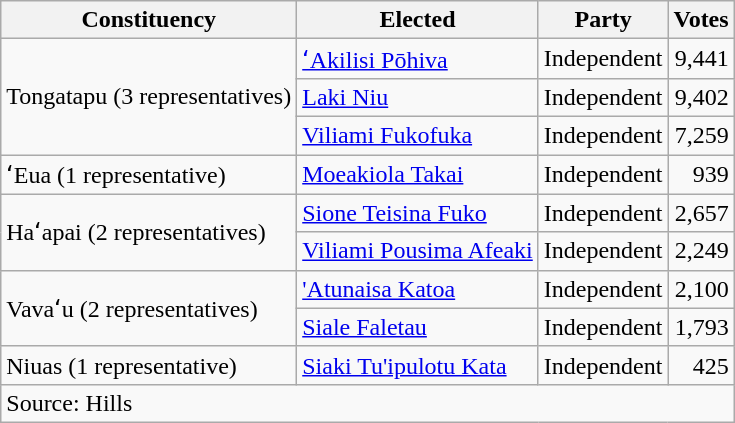<table class="wikitable sortable">
<tr>
<th>Constituency</th>
<th>Elected</th>
<th>Party</th>
<th>Votes</th>
</tr>
<tr>
<td rowspan=3>Tongatapu (3 representatives)</td>
<td><a href='#'>ʻAkilisi Pōhiva</a></td>
<td>Independent</td>
<td align=right>9,441</td>
</tr>
<tr>
<td><a href='#'>Laki Niu</a></td>
<td>Independent</td>
<td align=right>9,402</td>
</tr>
<tr>
<td><a href='#'>Viliami Fukofuka</a></td>
<td>Independent</td>
<td align=right>7,259</td>
</tr>
<tr>
<td>ʻEua (1 representative)</td>
<td><a href='#'>Moeakiola Takai</a></td>
<td>Independent</td>
<td align=right>939</td>
</tr>
<tr>
<td rowspan=2>Haʻapai (2 representatives)</td>
<td><a href='#'>Sione Teisina Fuko</a></td>
<td>Independent</td>
<td align=right>2,657</td>
</tr>
<tr>
<td><a href='#'>Viliami Pousima Afeaki</a></td>
<td>Independent</td>
<td align=right>2,249</td>
</tr>
<tr>
<td rowspan=2>Vavaʻu (2 representatives)</td>
<td><a href='#'>'Atunaisa Katoa</a></td>
<td>Independent</td>
<td align=right>2,100</td>
</tr>
<tr>
<td><a href='#'>Siale Faletau</a></td>
<td>Independent</td>
<td align=right>1,793</td>
</tr>
<tr>
<td>Niuas (1 representative)</td>
<td><a href='#'>Siaki Tu'ipulotu Kata</a></td>
<td>Independent</td>
<td align=right>425</td>
</tr>
<tr class=sortbottom>
<td align=left colspan=4>Source: Hills</td>
</tr>
</table>
